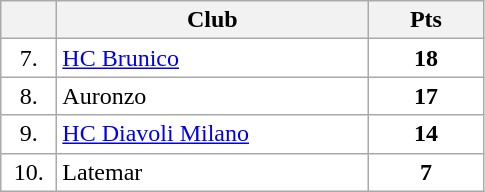<table class="wikitable">
<tr>
<th width="30"></th>
<th width="200">Club</th>
<th width="70">Pts</th>
</tr>
<tr bgcolor="#FFFFFF" align="center">
<td>7.</td>
<td align="left"><a href='#'>HC Brunico</a></td>
<td><strong>18</strong></td>
</tr>
<tr bgcolor="#FFFFFF" align="center">
<td>8.</td>
<td align="left">Auronzo</td>
<td><strong>17</strong></td>
</tr>
<tr bgcolor="#FFFFFF" align="center">
<td>9.</td>
<td align="left"><a href='#'>HC Diavoli Milano</a></td>
<td><strong>14</strong></td>
</tr>
<tr bgcolor="#FFFFFF" align="center">
<td>10.</td>
<td align="left">Latemar</td>
<td><strong>7</strong></td>
</tr>
</table>
